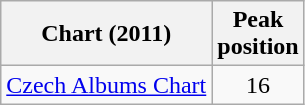<table class="wikitable">
<tr>
<th>Chart (2011)</th>
<th>Peak<br>position</th>
</tr>
<tr>
<td><a href='#'>Czech Albums Chart</a></td>
<td align="center">16</td>
</tr>
</table>
